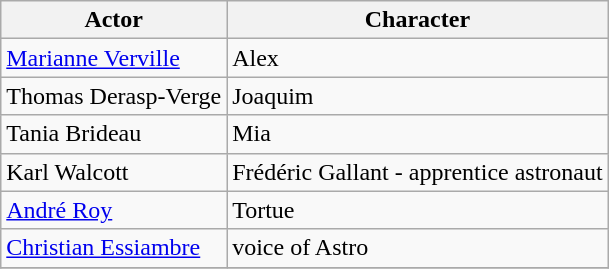<table class="wikitable">
<tr>
<th scope=col>Actor</th>
<th scope=col>Character</th>
</tr>
<tr>
<td><a href='#'>Marianne Verville</a></td>
<td>Alex</td>
</tr>
<tr>
<td>Thomas Derasp-Verge</td>
<td>Joaquim</td>
</tr>
<tr>
<td>Tania Brideau</td>
<td>Mia</td>
</tr>
<tr>
<td>Karl Walcott</td>
<td>Frédéric Gallant - apprentice astronaut</td>
</tr>
<tr>
<td><a href='#'>André Roy</a></td>
<td>Tortue</td>
</tr>
<tr>
<td><a href='#'>Christian Essiambre</a></td>
<td>voice of Astro</td>
</tr>
<tr>
</tr>
</table>
